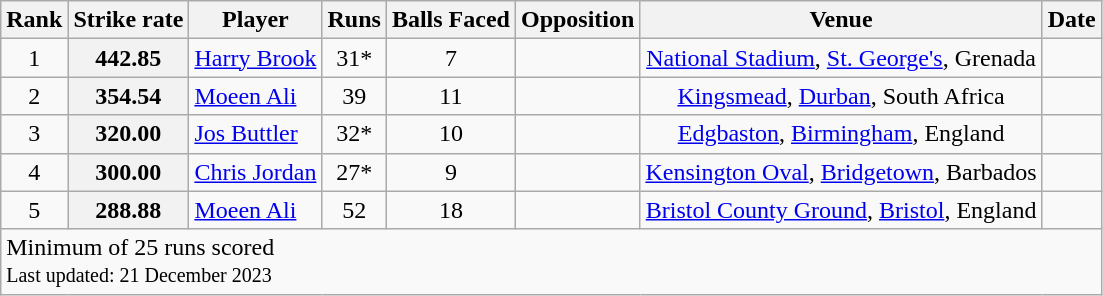<table class="wikitable plainrowheaders" style="text-align:center;">
<tr>
<th scope=col>Rank</th>
<th scope=col>Strike rate</th>
<th scope=col>Player</th>
<th scope=col>Runs</th>
<th scope=col>Balls Faced</th>
<th scope=col>Opposition</th>
<th scope=col>Venue</th>
<th scope=col>Date</th>
</tr>
<tr>
<td>1</td>
<th scope=row style="text-align:center;">442.85</th>
<td align=left><a href='#'>Harry Brook</a></td>
<td>31*</td>
<td>7</td>
<td></td>
<td><a href='#'>National Stadium</a>, <a href='#'>St. George's</a>, Grenada</td>
<td></td>
</tr>
<tr>
<td>2</td>
<th scope=row style="text-align:center;">354.54</th>
<td align=left><a href='#'>Moeen Ali</a></td>
<td>39</td>
<td>11</td>
<td></td>
<td><a href='#'>Kingsmead</a>, <a href='#'>Durban</a>, South Africa</td>
<td></td>
</tr>
<tr>
<td>3</td>
<th scope=row style="text-align:center;">320.00</th>
<td align=left><a href='#'>Jos Buttler</a></td>
<td>32*</td>
<td>10</td>
<td></td>
<td><a href='#'>Edgbaston</a>, <a href='#'>Birmingham</a>, England</td>
<td></td>
</tr>
<tr>
<td>4</td>
<th scope=row style="text-align:center;">300.00</th>
<td align=left><a href='#'>Chris Jordan</a></td>
<td>27*</td>
<td>9</td>
<td></td>
<td><a href='#'>Kensington Oval</a>, <a href='#'>Bridgetown</a>, Barbados</td>
<td></td>
</tr>
<tr>
<td>5</td>
<th scope=row style="text-align:center;">288.88</th>
<td align=left><a href='#'>Moeen Ali</a></td>
<td>52</td>
<td>18</td>
<td></td>
<td><a href='#'>Bristol County Ground</a>, <a href='#'>Bristol</a>, England</td>
<td></td>
</tr>
<tr>
<td align=left colspan=8>Minimum of 25 runs scored<br><small>Last updated: 21 December 2023</small></td>
</tr>
</table>
